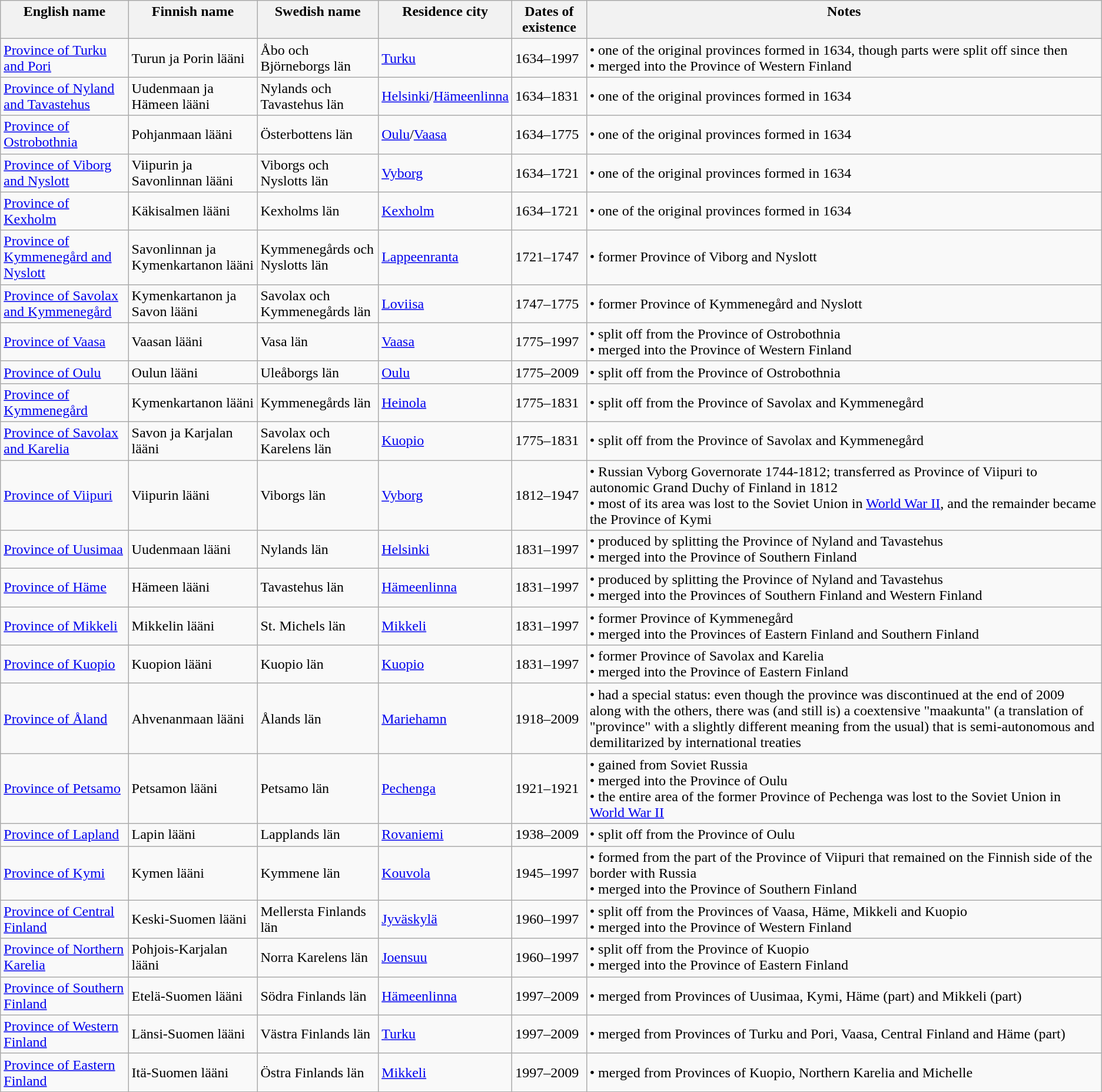<table class="wikitable sortable">
<tr valign=top>
<th>English name</th>
<th>Finnish name</th>
<th>Swedish name</th>
<th>Residence city</th>
<th>Dates of existence</th>
<th>Notes</th>
</tr>
<tr>
<td><a href='#'>Province of Turku and Pori</a></td>
<td>Turun ja Porin lääni</td>
<td>Åbo och Björneborgs län</td>
<td><a href='#'>Turku</a></td>
<td>1634–1997</td>
<td>• one of the original provinces formed in 1634, though parts were split off since then<br>• merged into the Province of Western Finland</td>
</tr>
<tr>
<td><a href='#'>Province of Nyland and Tavastehus</a></td>
<td>Uudenmaan ja Hämeen lääni</td>
<td>Nylands och Tavastehus län</td>
<td><a href='#'>Helsinki</a>/<a href='#'>Hämeenlinna</a></td>
<td>1634–1831</td>
<td>• one of the original provinces formed in 1634</td>
</tr>
<tr>
<td><a href='#'>Province of Ostrobothnia</a></td>
<td>Pohjanmaan lääni</td>
<td>Österbottens län</td>
<td><a href='#'>Oulu</a>/<a href='#'>Vaasa</a></td>
<td>1634–1775</td>
<td>• one of the original provinces formed in 1634</td>
</tr>
<tr>
<td><a href='#'>Province of Viborg and Nyslott</a></td>
<td>Viipurin ja Savonlinnan lääni</td>
<td>Viborgs och Nyslotts län</td>
<td><a href='#'>Vyborg</a></td>
<td>1634–1721</td>
<td>• one of the original provinces formed in 1634</td>
</tr>
<tr>
<td><a href='#'>Province of Kexholm</a></td>
<td>Käkisalmen lääni</td>
<td>Kexholms län</td>
<td><a href='#'>Kexholm</a></td>
<td>1634–1721</td>
<td>• one of the original provinces formed in 1634</td>
</tr>
<tr>
<td><a href='#'>Province of Kymmenegård and Nyslott</a></td>
<td>Savonlinnan ja Kymenkartanon lääni</td>
<td>Kymmenegårds och Nyslotts län</td>
<td><a href='#'>Lappeenranta</a></td>
<td>1721–1747</td>
<td>• former Province of Viborg and Nyslott</td>
</tr>
<tr>
<td><a href='#'>Province of Savolax and Kymmenegård</a></td>
<td>Kymenkartanon ja Savon lääni</td>
<td>Savolax och Kymmenegårds län</td>
<td><a href='#'>Loviisa</a></td>
<td>1747–1775</td>
<td>• former Province of Kymmenegård and Nyslott</td>
</tr>
<tr>
<td><a href='#'>Province of Vaasa</a></td>
<td>Vaasan lääni</td>
<td>Vasa län</td>
<td><a href='#'>Vaasa</a></td>
<td>1775–1997</td>
<td>• split off from the Province of Ostrobothnia<br>• merged into the Province of Western Finland</td>
</tr>
<tr>
<td><a href='#'>Province of Oulu</a></td>
<td>Oulun lääni</td>
<td>Uleåborgs län</td>
<td><a href='#'>Oulu</a></td>
<td>1775–2009</td>
<td>• split off from the Province of Ostrobothnia</td>
</tr>
<tr>
<td><a href='#'>Province of Kymmenegård</a></td>
<td>Kymenkartanon lääni</td>
<td>Kymmenegårds län</td>
<td><a href='#'>Heinola</a></td>
<td>1775–1831</td>
<td>• split off from the Province of Savolax and Kymmenegård</td>
</tr>
<tr>
<td><a href='#'>Province of Savolax and Karelia</a></td>
<td>Savon ja Karjalan lääni</td>
<td>Savolax och Karelens län</td>
<td><a href='#'>Kuopio</a></td>
<td>1775–1831</td>
<td>• split off from the Province of Savolax and Kymmenegård</td>
</tr>
<tr>
<td><a href='#'>Province of Viipuri</a></td>
<td>Viipurin lääni</td>
<td>Viborgs län</td>
<td><a href='#'>Vyborg</a></td>
<td>1812–1947</td>
<td>• Russian Vyborg Governorate 1744-1812; transferred as Province of Viipuri to autonomic Grand Duchy of Finland in 1812<br>• most of its area was lost to the Soviet Union in <a href='#'>World War II</a>, and the remainder became the Province of Kymi</td>
</tr>
<tr>
<td><a href='#'>Province of Uusimaa</a></td>
<td>Uudenmaan lääni</td>
<td>Nylands län</td>
<td><a href='#'>Helsinki</a></td>
<td>1831–1997</td>
<td>• produced by splitting the Province of Nyland and Tavastehus<br>• merged into the Province of Southern Finland</td>
</tr>
<tr>
<td><a href='#'>Province of Häme</a></td>
<td>Hämeen lääni</td>
<td>Tavastehus län</td>
<td><a href='#'>Hämeenlinna</a></td>
<td>1831–1997</td>
<td>• produced by splitting the Province of Nyland and Tavastehus<br>• merged into the Provinces of Southern Finland and Western Finland</td>
</tr>
<tr>
<td><a href='#'>Province of Mikkeli</a></td>
<td>Mikkelin lääni</td>
<td>St. Michels län</td>
<td><a href='#'>Mikkeli</a></td>
<td>1831–1997</td>
<td>• former Province of Kymmenegård<br>• merged into the Provinces of Eastern Finland and Southern Finland</td>
</tr>
<tr>
<td><a href='#'>Province of Kuopio</a></td>
<td>Kuopion lääni</td>
<td>Kuopio län</td>
<td><a href='#'>Kuopio</a></td>
<td>1831–1997</td>
<td>• former Province of Savolax and Karelia<br>• merged into the Province of Eastern Finland</td>
</tr>
<tr>
<td><a href='#'>Province of Åland</a></td>
<td>Ahvenanmaan lääni</td>
<td>Ålands län</td>
<td><a href='#'>Mariehamn</a></td>
<td>1918–2009</td>
<td>• had a special status: even though the province was discontinued at the end of 2009 along with the others, there was (and still is) a coextensive "maakunta" (a translation of "province" with a slightly different meaning from the usual) that is semi-autonomous and demilitarized by international treaties</td>
</tr>
<tr>
<td><a href='#'>Province of Petsamo</a></td>
<td>Petsamon lääni</td>
<td>Petsamo län</td>
<td><a href='#'>Pechenga</a></td>
<td>1921–1921</td>
<td>• gained from Soviet Russia<br>• merged into the Province of Oulu<br>• the entire area of the former Province of Pechenga was lost to the Soviet Union in <a href='#'>World War II</a></td>
</tr>
<tr>
<td><a href='#'>Province of Lapland</a></td>
<td>Lapin lääni</td>
<td>Lapplands län</td>
<td><a href='#'>Rovaniemi</a></td>
<td>1938–2009</td>
<td>• split off from the Province of Oulu</td>
</tr>
<tr>
<td><a href='#'>Province of Kymi</a></td>
<td>Kymen lääni</td>
<td>Kymmene län</td>
<td><a href='#'>Kouvola</a></td>
<td>1945–1997</td>
<td>• formed from the part of the Province of Viipuri that remained on the Finnish side of the border with Russia<br>• merged into the Province of Southern Finland</td>
</tr>
<tr>
<td><a href='#'>Province of Central Finland</a></td>
<td>Keski-Suomen lääni</td>
<td>Mellersta Finlands län</td>
<td><a href='#'>Jyväskylä</a></td>
<td>1960–1997</td>
<td>• split off from the Provinces of Vaasa, Häme, Mikkeli and Kuopio<br>• merged into the Province of Western Finland</td>
</tr>
<tr>
<td><a href='#'>Province of Northern Karelia</a></td>
<td>Pohjois-Karjalan lääni</td>
<td>Norra Karelens län</td>
<td><a href='#'>Joensuu</a></td>
<td>1960–1997</td>
<td>• split off from the Province of Kuopio<br>• merged into the Province of Eastern Finland</td>
</tr>
<tr>
<td><a href='#'>Province of Southern Finland</a></td>
<td>Etelä-Suomen lääni</td>
<td>Södra Finlands län</td>
<td><a href='#'>Hämeenlinna</a></td>
<td>1997–2009</td>
<td>• merged from Provinces of Uusimaa, Kymi, Häme (part) and Mikkeli (part)</td>
</tr>
<tr>
<td><a href='#'>Province of Western Finland</a></td>
<td>Länsi-Suomen lääni</td>
<td>Västra Finlands län</td>
<td><a href='#'>Turku</a></td>
<td>1997–2009</td>
<td>• merged from Provinces of Turku and Pori, Vaasa, Central Finland and Häme (part)</td>
</tr>
<tr>
<td><a href='#'>Province of Eastern Finland</a></td>
<td>Itä-Suomen lääni</td>
<td>Östra Finlands län</td>
<td><a href='#'>Mikkeli</a></td>
<td>1997–2009</td>
<td>• merged from Provinces of Kuopio, Northern Karelia and Michelle</td>
</tr>
<tr>
</tr>
</table>
